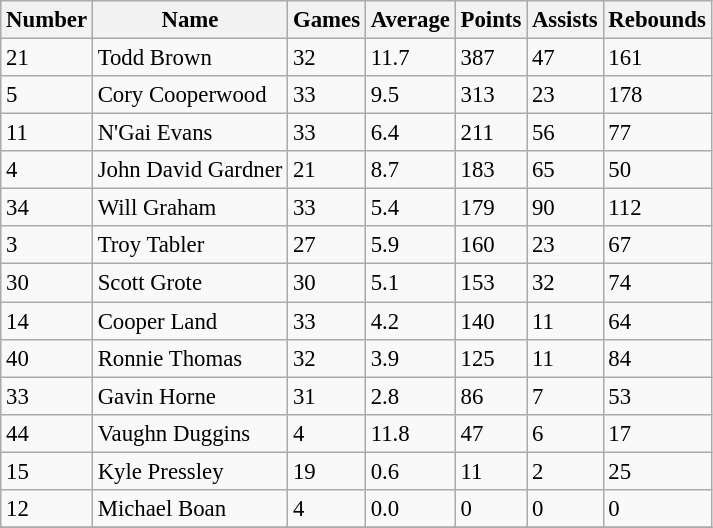<table class="wikitable" style="font-size: 95%;">
<tr>
<th>Number</th>
<th>Name</th>
<th>Games</th>
<th>Average</th>
<th>Points</th>
<th>Assists</th>
<th>Rebounds</th>
</tr>
<tr>
<td>21</td>
<td>Todd Brown</td>
<td>32</td>
<td>11.7</td>
<td>387</td>
<td>47</td>
<td>161</td>
</tr>
<tr>
<td>5</td>
<td>Cory Cooperwood</td>
<td>33</td>
<td>9.5</td>
<td>313</td>
<td>23</td>
<td>178</td>
</tr>
<tr>
<td>11</td>
<td>N'Gai Evans</td>
<td>33</td>
<td>6.4</td>
<td>211</td>
<td>56</td>
<td>77</td>
</tr>
<tr>
<td>4</td>
<td>John David Gardner</td>
<td>21</td>
<td>8.7</td>
<td>183</td>
<td>65</td>
<td>50</td>
</tr>
<tr>
<td>34</td>
<td>Will Graham</td>
<td>33</td>
<td>5.4</td>
<td>179</td>
<td>90</td>
<td>112</td>
</tr>
<tr>
<td>3</td>
<td>Troy Tabler</td>
<td>27</td>
<td>5.9</td>
<td>160</td>
<td>23</td>
<td>67</td>
</tr>
<tr>
<td>30</td>
<td>Scott Grote</td>
<td>30</td>
<td>5.1</td>
<td>153</td>
<td>32</td>
<td>74</td>
</tr>
<tr>
<td>14</td>
<td>Cooper Land</td>
<td>33</td>
<td>4.2</td>
<td>140</td>
<td>11</td>
<td>64</td>
</tr>
<tr>
<td>40</td>
<td>Ronnie Thomas</td>
<td>32</td>
<td>3.9</td>
<td>125</td>
<td>11</td>
<td>84</td>
</tr>
<tr>
<td>33</td>
<td>Gavin Horne</td>
<td>31</td>
<td>2.8</td>
<td>86</td>
<td>7</td>
<td>53</td>
</tr>
<tr>
<td>44</td>
<td>Vaughn Duggins</td>
<td>4</td>
<td>11.8</td>
<td>47</td>
<td>6</td>
<td>17</td>
</tr>
<tr>
<td>15</td>
<td>Kyle Pressley</td>
<td>19</td>
<td>0.6</td>
<td>11</td>
<td>2</td>
<td>25</td>
</tr>
<tr>
<td>12</td>
<td>Michael Boan</td>
<td>4</td>
<td>0.0</td>
<td>0</td>
<td>0</td>
<td>0</td>
</tr>
<tr>
</tr>
</table>
